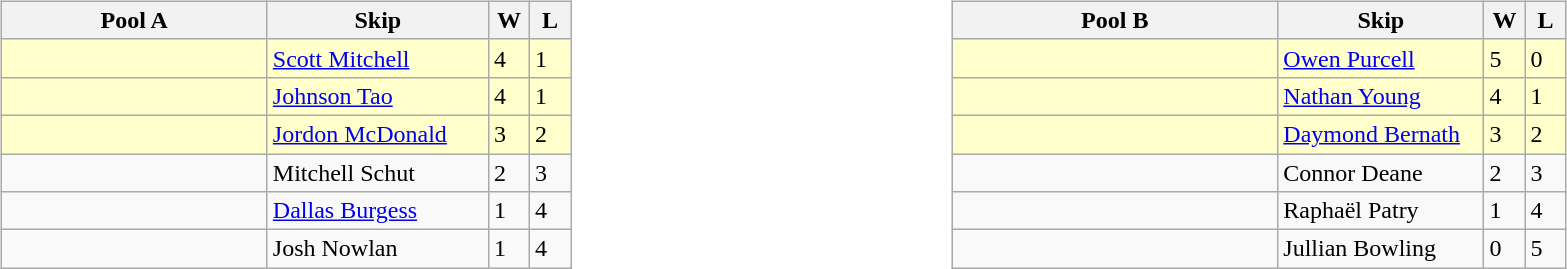<table>
<tr>
<td valign=top width=10%><br><table class="wikitable">
<tr>
<th width=170>Pool A</th>
<th width=140>Skip</th>
<th width=20>W</th>
<th width=20>L</th>
</tr>
<tr bgcolor=#ffffcc>
<td></td>
<td><a href='#'>Scott Mitchell</a></td>
<td>4</td>
<td>1</td>
</tr>
<tr bgcolor=#ffffcc>
<td></td>
<td><a href='#'>Johnson Tao</a></td>
<td>4</td>
<td>1</td>
</tr>
<tr bgcolor=#ffffcc>
<td></td>
<td><a href='#'>Jordon McDonald</a></td>
<td>3</td>
<td>2</td>
</tr>
<tr>
<td></td>
<td>Mitchell Schut</td>
<td>2</td>
<td>3</td>
</tr>
<tr>
<td></td>
<td><a href='#'>Dallas Burgess</a></td>
<td>1</td>
<td>4</td>
</tr>
<tr>
<td></td>
<td>Josh Nowlan</td>
<td>1</td>
<td>4</td>
</tr>
</table>
</td>
<td valign=top width=10%><br><table class="wikitable">
<tr>
<th width=210>Pool B</th>
<th width=130>Skip</th>
<th width=20>W</th>
<th width=20>L</th>
</tr>
<tr bgcolor=#ffffcc>
<td></td>
<td><a href='#'>Owen Purcell</a></td>
<td>5</td>
<td>0</td>
</tr>
<tr bgcolor=#ffffcc>
<td></td>
<td><a href='#'>Nathan Young</a></td>
<td>4</td>
<td>1</td>
</tr>
<tr bgcolor=#ffffcc>
<td></td>
<td><a href='#'>Daymond Bernath</a></td>
<td>3</td>
<td>2</td>
</tr>
<tr>
<td></td>
<td>Connor Deane</td>
<td>2</td>
<td>3</td>
</tr>
<tr>
<td></td>
<td>Raphaël Patry</td>
<td>1</td>
<td>4</td>
</tr>
<tr>
<td></td>
<td>Jullian Bowling</td>
<td>0</td>
<td>5</td>
</tr>
</table>
</td>
</tr>
</table>
